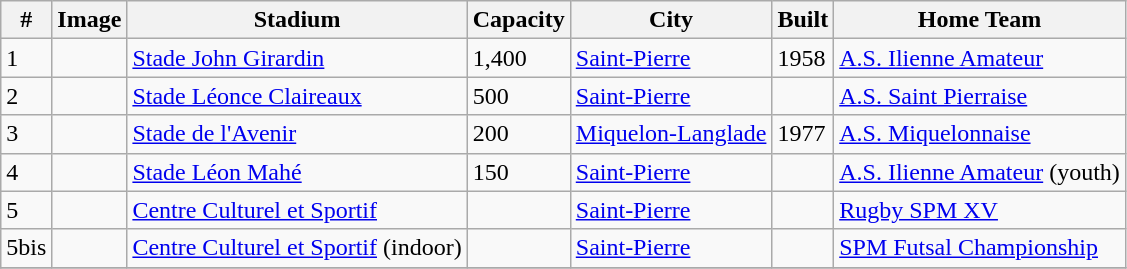<table class="wikitable sortable">
<tr>
<th>#</th>
<th>Image</th>
<th>Stadium</th>
<th>Capacity</th>
<th>City</th>
<th>Built</th>
<th>Home Team</th>
</tr>
<tr>
<td>1</td>
<td></td>
<td><a href='#'>Stade John Girardin</a></td>
<td>1,400</td>
<td><a href='#'>Saint-Pierre</a></td>
<td>1958</td>
<td><a href='#'>A.S. Ilienne Amateur</a></td>
</tr>
<tr>
<td>2</td>
<td></td>
<td><a href='#'>Stade Léonce Claireaux</a></td>
<td>500</td>
<td><a href='#'>Saint-Pierre</a></td>
<td></td>
<td><a href='#'>A.S. Saint Pierraise</a></td>
</tr>
<tr>
<td>3</td>
<td></td>
<td><a href='#'>Stade de l'Avenir</a></td>
<td>200</td>
<td><a href='#'>Miquelon-Langlade</a></td>
<td>1977</td>
<td><a href='#'>A.S. Miquelonnaise</a></td>
</tr>
<tr>
<td>4</td>
<td></td>
<td><a href='#'>Stade Léon Mahé</a></td>
<td>150</td>
<td><a href='#'>Saint-Pierre</a></td>
<td></td>
<td><a href='#'>A.S. Ilienne Amateur</a> (youth)</td>
</tr>
<tr>
<td>5</td>
<td></td>
<td><a href='#'>Centre Culturel et Sportif</a></td>
<td></td>
<td><a href='#'>Saint-Pierre</a></td>
<td></td>
<td><a href='#'>Rugby SPM XV</a></td>
</tr>
<tr>
<td>5bis</td>
<td></td>
<td><a href='#'>Centre Culturel et Sportif</a> (indoor)</td>
<td></td>
<td><a href='#'>Saint-Pierre</a></td>
<td></td>
<td><a href='#'>SPM Futsal Championship</a></td>
</tr>
<tr>
</tr>
</table>
